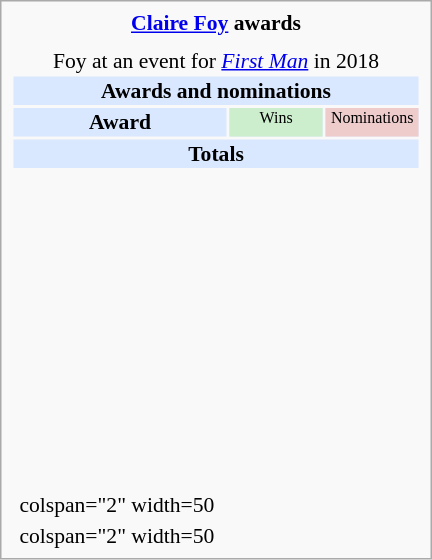<table class=infobox style="width:20em; text-align:left; font-size:90%; vertical-align:middle; background-color:#white;">
<tr>
<th colspan=2 style="text-align:center;"><strong><a href='#'>Claire Foy</a> awards</strong></th>
</tr>
<tr>
<td colspan=3 style="text-align:center;"></td>
</tr>
<tr>
<td colspan="3" style="text-align:center;">Foy at an event for <em><a href='#'>First Man</a></em> in 2018<br><table class="collapsible collapsed" style="width:100%;">
<tr>
<th colspan="3" style="background:#d9e8ff; text-align:center;">Awards and nominations</th>
</tr>
<tr style="background:#d9e8ff; text-align:center;">
<th style="vertical-align: middle;">Award</th>
<td style="background:#cec; font-size:8pt; width:60px;">Wins</td>
<td style="background:#ecc; font-size:8pt; width:60px;">Nominations</td>
</tr>
<tr style="background:#d9e8ff;">
<td colspan="3" style="text-align:center;"><strong>Totals</strong></td>
</tr>
<tr>
<td align=center><br></td>
<td></td>
<td></td>
</tr>
<tr>
<td align=center><br></td>
<td></td>
<td></td>
</tr>
<tr>
<td align=center><br></td>
<td></td>
<td></td>
</tr>
<tr>
<td align=center><br></td>
<td></td>
<td></td>
</tr>
<tr>
<td align=center><br></td>
<td></td>
<td></td>
</tr>
<tr>
<td align=center><br></td>
<td></td>
<td></td>
</tr>
<tr>
<td align=center><br></td>
<td></td>
<td></td>
</tr>
<tr>
<td align=center><br></td>
<td></td>
<td></td>
</tr>
<tr>
<td align=center><br></td>
<td></td>
<td></td>
</tr>
<tr>
<td align=center><br></td>
<td></td>
<td></td>
</tr>
</table>
</td>
</tr>
<tr>
<td></td>
<td>colspan="2" width=50 </td>
</tr>
<tr>
<td></td>
<td>colspan="2" width=50 </td>
</tr>
</table>
